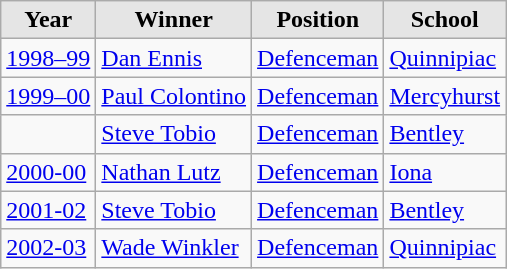<table class="wikitable sortable">
<tr>
<th style="background:#e5e5e5;">Year</th>
<th style="background:#e5e5e5;">Winner</th>
<th style="background:#e5e5e5;">Position</th>
<th style="background:#e5e5e5;">School</th>
</tr>
<tr>
<td><a href='#'>1998–99</a></td>
<td><a href='#'>Dan Ennis</a></td>
<td><a href='#'>Defenceman</a></td>
<td><a href='#'>Quinnipiac</a></td>
</tr>
<tr>
<td><a href='#'>1999–00</a></td>
<td><a href='#'>Paul Colontino</a></td>
<td><a href='#'>Defenceman</a></td>
<td><a href='#'>Mercyhurst</a></td>
</tr>
<tr>
<td></td>
<td><a href='#'>Steve Tobio</a></td>
<td><a href='#'>Defenceman</a></td>
<td><a href='#'>Bentley</a></td>
</tr>
<tr>
<td><a href='#'>2000-00</a></td>
<td><a href='#'>Nathan Lutz</a></td>
<td><a href='#'>Defenceman</a></td>
<td><a href='#'>Iona</a></td>
</tr>
<tr>
<td><a href='#'>2001-02</a></td>
<td><a href='#'>Steve Tobio</a></td>
<td><a href='#'>Defenceman</a></td>
<td><a href='#'>Bentley</a></td>
</tr>
<tr>
<td><a href='#'>2002-03</a></td>
<td><a href='#'>Wade Winkler</a></td>
<td><a href='#'>Defenceman</a></td>
<td><a href='#'>Quinnipiac</a></td>
</tr>
</table>
